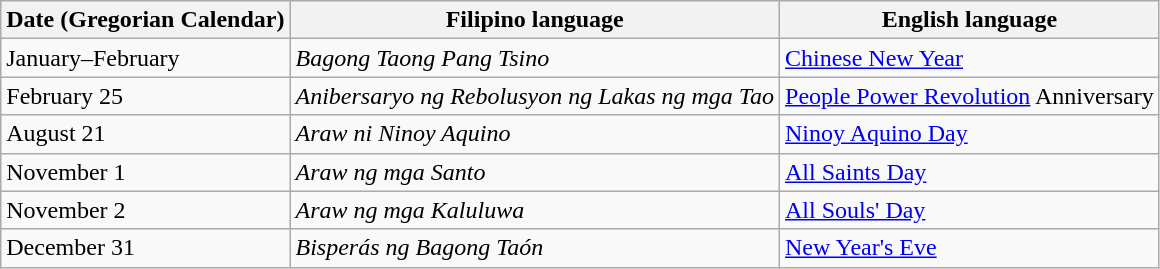<table class="wikitable">
<tr>
<th>Date (Gregorian Calendar)</th>
<th>Filipino language</th>
<th>English language</th>
</tr>
<tr>
<td>January–February</td>
<td><em>Bagong Taong Pang Tsino</em></td>
<td><a href='#'>Chinese New Year</a></td>
</tr>
<tr>
<td>February 25</td>
<td><em>Anibersaryo ng Rebolusyon ng Lakas ng mga Tao</em></td>
<td><a href='#'>People Power Revolution</a> Anniversary</td>
</tr>
<tr>
<td>August 21</td>
<td><em>Araw ni Ninoy Aquino</em></td>
<td><a href='#'>Ninoy Aquino Day</a></td>
</tr>
<tr>
<td>November 1</td>
<td><em>Araw ng mga Santo</em></td>
<td><a href='#'>All Saints Day</a></td>
</tr>
<tr>
<td>November 2</td>
<td><em>Araw ng mga Kaluluwa</em></td>
<td><a href='#'>All Souls' Day</a></td>
</tr>
<tr>
<td>December 31</td>
<td><em>Bisperás ng Bagong Taón</em></td>
<td><a href='#'>New Year's Eve</a></td>
</tr>
</table>
